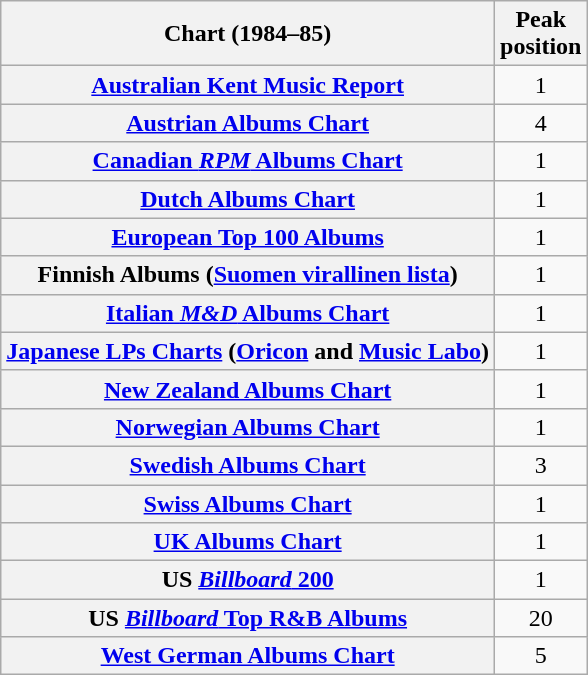<table class="wikitable plainrowheaders sortable" style="text-align:center;">
<tr>
<th>Chart (1984–85)</th>
<th>Peak<br>position</th>
</tr>
<tr>
<th scope="row"><a href='#'>Australian Kent Music Report</a></th>
<td>1</td>
</tr>
<tr>
<th scope="row"><a href='#'>Austrian Albums Chart</a></th>
<td>4</td>
</tr>
<tr>
<th scope="row"><a href='#'>Canadian <em>RPM</em> Albums Chart</a></th>
<td>1</td>
</tr>
<tr>
<th scope="row"><a href='#'>Dutch Albums Chart</a></th>
<td>1</td>
</tr>
<tr>
<th scope="row"><a href='#'>European Top 100 Albums</a></th>
<td>1</td>
</tr>
<tr>
<th scope="row">Finnish Albums (<a href='#'>Suomen virallinen lista</a>)</th>
<td>1</td>
</tr>
<tr>
<th scope="row"><a href='#'>Italian <em>M&D</em> Albums Chart</a></th>
<td>1</td>
</tr>
<tr>
<th scope="row"><a href='#'>Japanese LPs Charts</a> (<a href='#'>Oricon</a> and <a href='#'>Music Labo</a>)</th>
<td>1</td>
</tr>
<tr>
<th scope="row"><a href='#'>New Zealand Albums Chart</a></th>
<td>1</td>
</tr>
<tr>
<th scope="row"><a href='#'>Norwegian Albums Chart</a></th>
<td>1</td>
</tr>
<tr>
<th scope="row"><a href='#'>Swedish Albums Chart</a></th>
<td>3</td>
</tr>
<tr>
<th scope="row"><a href='#'>Swiss Albums Chart</a></th>
<td>1</td>
</tr>
<tr>
<th scope="row"><a href='#'>UK Albums Chart</a></th>
<td>1</td>
</tr>
<tr>
<th scope="row">US <a href='#'><em>Billboard</em> 200</a></th>
<td>1</td>
</tr>
<tr>
<th scope="row">US <a href='#'><em>Billboard</em> Top R&B Albums</a></th>
<td>20</td>
</tr>
<tr>
<th scope="row"><a href='#'>West German Albums Chart</a></th>
<td>5</td>
</tr>
</table>
